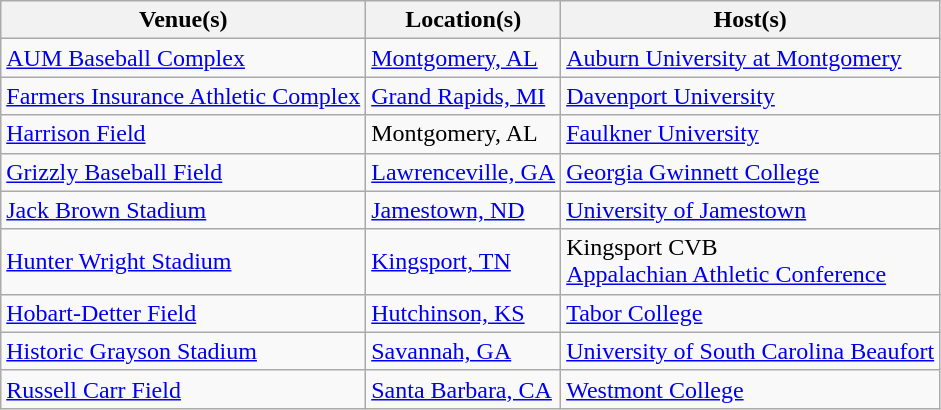<table class="wikitable">
<tr>
<th>Venue(s)</th>
<th>Location(s)</th>
<th>Host(s)</th>
</tr>
<tr>
<td><a href='#'>AUM Baseball Complex</a></td>
<td><a href='#'>Montgomery, AL</a></td>
<td><a href='#'>Auburn University at Montgomery</a></td>
</tr>
<tr>
<td><a href='#'>Farmers Insurance Athletic Complex</a></td>
<td><a href='#'>Grand Rapids, MI</a></td>
<td><a href='#'>Davenport University</a></td>
</tr>
<tr>
<td><a href='#'>Harrison Field</a></td>
<td>Montgomery, AL</td>
<td><a href='#'>Faulkner University</a></td>
</tr>
<tr>
<td><a href='#'>Grizzly Baseball Field</a></td>
<td><a href='#'>Lawrenceville, GA</a></td>
<td><a href='#'>Georgia Gwinnett College</a></td>
</tr>
<tr>
<td><a href='#'>Jack Brown Stadium</a></td>
<td><a href='#'>Jamestown, ND</a></td>
<td><a href='#'>University of Jamestown</a></td>
</tr>
<tr>
<td><a href='#'>Hunter Wright Stadium</a></td>
<td><a href='#'>Kingsport, TN</a></td>
<td>Kingsport CVB<br><a href='#'>Appalachian Athletic Conference</a></td>
</tr>
<tr>
<td><a href='#'>Hobart-Detter Field</a></td>
<td><a href='#'>Hutchinson, KS</a></td>
<td><a href='#'>Tabor College</a></td>
</tr>
<tr>
<td><a href='#'>Historic Grayson Stadium</a></td>
<td><a href='#'>Savannah, GA</a></td>
<td><a href='#'>University of South Carolina Beaufort</a></td>
</tr>
<tr>
<td><a href='#'>Russell Carr Field</a></td>
<td><a href='#'>Santa Barbara, CA</a></td>
<td><a href='#'>Westmont College</a></td>
</tr>
</table>
